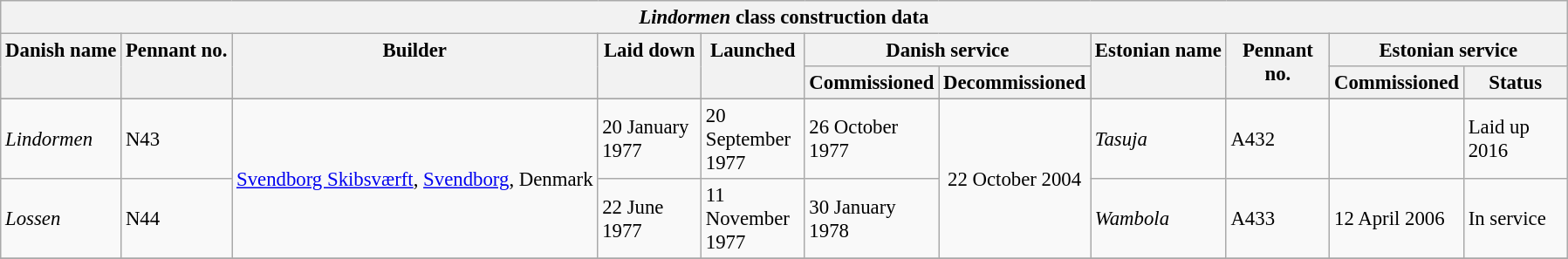<table class="wikitable" style="font-size:95%;">
<tr>
<th colspan="11"><em>Lindormen</em> class construction data</th>
</tr>
<tr valign="top">
<th rowspan = 2>Danish name</th>
<th rowspan = 2>Pennant no.</th>
<th rowspan = 2>Builder</th>
<th rowspan = 2 width = 72>Laid down</th>
<th rowspan = 2 width = 72>Launched</th>
<th colspan = 2>Danish service</th>
<th rowspan = 2>Estonian name</th>
<th rowspan = 2 width = 72>Pennant no.</th>
<th colspan = 2>Estonian service</th>
</tr>
<tr -valign="top">
<th width = 72>Commissioned</th>
<th width = 72>Decommissioned</th>
<th width = 72>Commissioned</th>
<th width = 72>Status</th>
</tr>
<tr -valign="top">
</tr>
<tr>
<td><em>Lindormen</em></td>
<td>N43</td>
<td rowspan="2" align="center"><a href='#'>Svendborg Skibsværft</a>, <a href='#'>Svendborg</a>, Denmark</td>
<td>20 January 1977</td>
<td>20 September 1977</td>
<td>26 October 1977</td>
<td rowspan="2" align="center">22 October 2004</td>
<td><em>Tasuja</em></td>
<td>A432</td>
<td></td>
<td>Laid up 2016</td>
</tr>
<tr>
<td><em>Lossen</em></td>
<td>N44</td>
<td>22 June 1977</td>
<td>11 November 1977</td>
<td>30 January 1978</td>
<td><em>Wambola</em></td>
<td>A433</td>
<td>12 April 2006</td>
<td>In service</td>
</tr>
<tr>
</tr>
</table>
